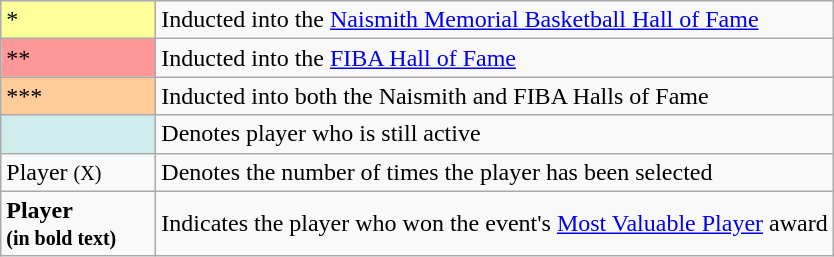<table class="wikitable sortable">
<tr>
<td style="background-color:#FFFF99; border:1px solid #aaaaaa; width:6em">*</td>
<td>Inducted into the <a href='#'>Naismith Memorial Basketball Hall of Fame</a></td>
</tr>
<tr>
<td style="background-color:#FF9999; border:1px solid #aaaaaa; width:6em">**</td>
<td>Inducted into the <a href='#'>FIBA Hall of Fame</a></td>
</tr>
<tr>
<td style="background-color:#FFCC99; border:1px solid #aaaaaa; width:6em">***</td>
<td>Inducted into both the Naismith and FIBA Halls of Fame</td>
</tr>
<tr>
<td style="background-color:#CFECEC; border:1px solid #aaaaaa; width:6em"></td>
<td>Denotes player who is still active</td>
</tr>
<tr>
<td>Player <small>(X)</small></td>
<td>Denotes the number of times the player has been selected</td>
</tr>
<tr>
<td><strong>Player<br><small>(in bold text)</small></strong></td>
<td>Indicates the player who won the event's <a href='#'>Most Valuable Player</a> award</td>
</tr>
</table>
